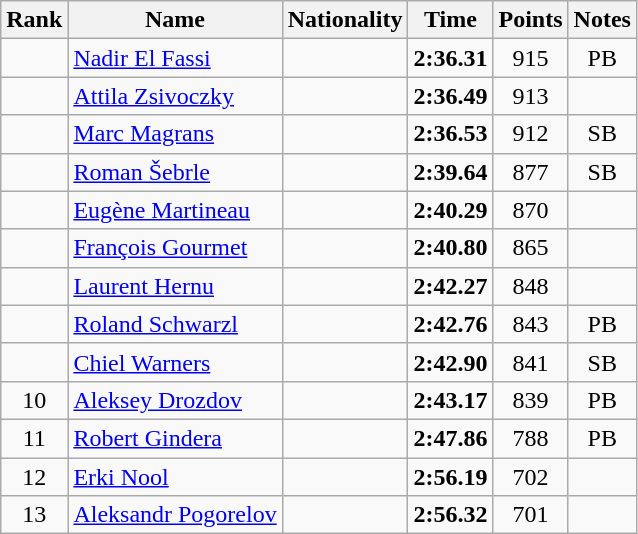<table class="wikitable sortable" style="text-align:center">
<tr>
<th>Rank</th>
<th>Name</th>
<th>Nationality</th>
<th>Time</th>
<th>Points</th>
<th>Notes</th>
</tr>
<tr>
<td></td>
<td align="left"><a href='#'>Nadir El Fassi</a></td>
<td align=left></td>
<td><strong>2:36.31</strong></td>
<td>915</td>
<td>PB</td>
</tr>
<tr>
<td></td>
<td align="left"><a href='#'>Attila Zsivoczky</a></td>
<td align=left></td>
<td><strong>2:36.49</strong></td>
<td>913</td>
<td></td>
</tr>
<tr>
<td></td>
<td align="left"><a href='#'>Marc Magrans</a></td>
<td align=left></td>
<td><strong>2:36.53</strong></td>
<td>912</td>
<td>SB</td>
</tr>
<tr>
<td></td>
<td align="left"><a href='#'>Roman Šebrle</a></td>
<td align=left></td>
<td><strong>2:39.64</strong></td>
<td>877</td>
<td>SB</td>
</tr>
<tr>
<td></td>
<td align="left"><a href='#'>Eugène Martineau</a></td>
<td align=left></td>
<td><strong>2:40.29</strong></td>
<td>870</td>
<td></td>
</tr>
<tr>
<td></td>
<td align="left"><a href='#'>François Gourmet</a></td>
<td align=left></td>
<td><strong>2:40.80</strong></td>
<td>865</td>
<td></td>
</tr>
<tr>
<td></td>
<td align="left"><a href='#'>Laurent Hernu</a></td>
<td align=left></td>
<td><strong>2:42.27</strong></td>
<td>848</td>
<td></td>
</tr>
<tr>
<td></td>
<td align="left"><a href='#'>Roland Schwarzl</a></td>
<td align=left></td>
<td><strong>2:42.76</strong></td>
<td>843</td>
<td>PB</td>
</tr>
<tr>
<td></td>
<td align="left"><a href='#'>Chiel Warners</a></td>
<td align=left></td>
<td><strong>2:42.90</strong></td>
<td>841</td>
<td>SB</td>
</tr>
<tr>
<td>10</td>
<td align="left"><a href='#'>Aleksey Drozdov</a></td>
<td align=left></td>
<td><strong>2:43.17</strong></td>
<td>839</td>
<td>PB</td>
</tr>
<tr>
<td>11</td>
<td align="left"><a href='#'>Robert Gindera</a></td>
<td align=left></td>
<td><strong>2:47.86</strong></td>
<td>788</td>
<td>PB</td>
</tr>
<tr>
<td>12</td>
<td align="left"><a href='#'>Erki Nool</a></td>
<td align=left></td>
<td><strong>2:56.19</strong></td>
<td>702</td>
<td></td>
</tr>
<tr>
<td>13</td>
<td align="left"><a href='#'>Aleksandr Pogorelov</a></td>
<td align=left></td>
<td><strong>2:56.32</strong></td>
<td>701</td>
<td></td>
</tr>
</table>
